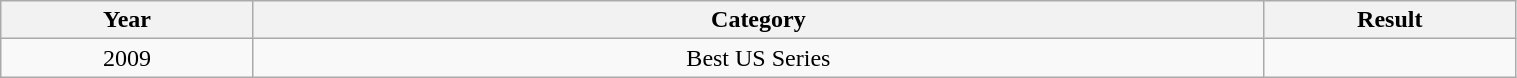<table class="wikitable" width="80%">
<tr>
<th width="10%">Year</th>
<th width="40%">Category</th>
<th width="10%">Result</th>
</tr>
<tr>
<td align="center">2009</td>
<td align="center">Best US Series</td>
<td></td>
</tr>
</table>
